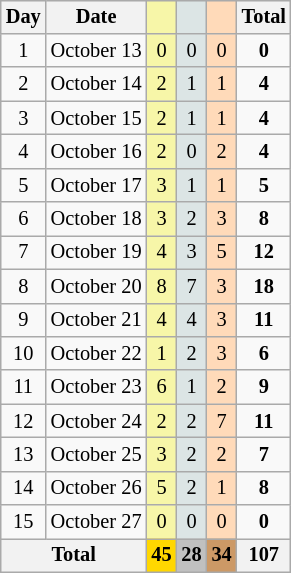<table class=wikitable style="font-size:85%; float:right; text-align:center">
<tr>
<th>Day</th>
<th>Date</th>
<td bgcolor=F7F6A8></td>
<td bgcolor=DCE5E5></td>
<td bgcolor=FFDAB9></td>
<th>Total</th>
</tr>
<tr>
<td>1</td>
<td>October 13</td>
<td bgcolor=F7F6A8>0</td>
<td bgcolor=DCE5E5>0</td>
<td bgcolor=FFDAB9>0</td>
<td><strong>0</strong></td>
</tr>
<tr>
<td>2</td>
<td>October 14</td>
<td bgcolor=F7F6A8>2</td>
<td bgcolor=DCE5E5>1</td>
<td bgcolor=FFDAB9>1</td>
<td><strong>4</strong></td>
</tr>
<tr>
<td>3</td>
<td>October 15</td>
<td bgcolor=F7F6A8>2</td>
<td bgcolor=DCE5E5>1</td>
<td bgcolor=FFDAB9>1</td>
<td><strong>4</strong></td>
</tr>
<tr>
<td>4</td>
<td>October 16</td>
<td bgcolor=F7F6A8>2</td>
<td bgcolor=DCE5E5>0</td>
<td bgcolor=FFDAB9>2</td>
<td><strong>4</strong></td>
</tr>
<tr>
<td>5</td>
<td>October 17</td>
<td bgcolor=F7F6A8>3</td>
<td bgcolor=DCE5E5>1</td>
<td bgcolor=FFDAB9>1</td>
<td><strong>5</strong></td>
</tr>
<tr>
<td>6</td>
<td>October 18</td>
<td bgcolor=F7F6A8>3</td>
<td bgcolor=DCE5E5>2</td>
<td bgcolor=FFDAB9>3</td>
<td><strong>8</strong></td>
</tr>
<tr>
<td>7</td>
<td>October 19</td>
<td bgcolor=F7F6A8>4</td>
<td bgcolor=DCE5E5>3</td>
<td bgcolor=FFDAB9>5</td>
<td><strong>12</strong></td>
</tr>
<tr>
<td>8</td>
<td>October 20</td>
<td bgcolor=F7F6A8>8</td>
<td bgcolor=DCE5E5>7</td>
<td bgcolor=FFDAB9>3</td>
<td><strong>18</strong></td>
</tr>
<tr>
<td>9</td>
<td>October 21</td>
<td bgcolor=F7F6A8>4</td>
<td bgcolor=DCE5E5>4</td>
<td bgcolor=FFDAB9>3</td>
<td><strong>11</strong></td>
</tr>
<tr>
<td>10</td>
<td>October 22</td>
<td bgcolor=F7F6A8>1</td>
<td bgcolor=DCE5E5>2</td>
<td bgcolor=FFDAB9>3</td>
<td><strong>6</strong></td>
</tr>
<tr>
<td>11</td>
<td>October 23</td>
<td bgcolor=F7F6A8>6</td>
<td bgcolor=DCE5E5>1</td>
<td bgcolor=FFDAB9>2</td>
<td><strong>9</strong></td>
</tr>
<tr>
<td>12</td>
<td>October 24</td>
<td bgcolor=F7F6A8>2</td>
<td bgcolor=DCE5E5>2</td>
<td bgcolor=FFDAB9>7</td>
<td><strong>11</strong></td>
</tr>
<tr>
<td>13</td>
<td>October 25</td>
<td bgcolor=F7F6A8>3</td>
<td bgcolor=DCE5E5>2</td>
<td bgcolor=FFDAB9>2</td>
<td><strong>7</strong></td>
</tr>
<tr>
<td>14</td>
<td>October 26</td>
<td bgcolor=F7F6A8>5</td>
<td bgcolor=DCE5E5>2</td>
<td bgcolor=FFDAB9>1</td>
<td><strong>8</strong></td>
</tr>
<tr>
<td>15</td>
<td>October 27</td>
<td bgcolor=F7F6A8>0</td>
<td bgcolor=DCE5E5>0</td>
<td bgcolor=FFDAB9>0</td>
<td><strong>0</strong></td>
</tr>
<tr>
<th colspan=2>Total</th>
<th style=background:gold>45</th>
<th style=background:silver>28</th>
<th style=background:#c96>34</th>
<th>107</th>
</tr>
</table>
